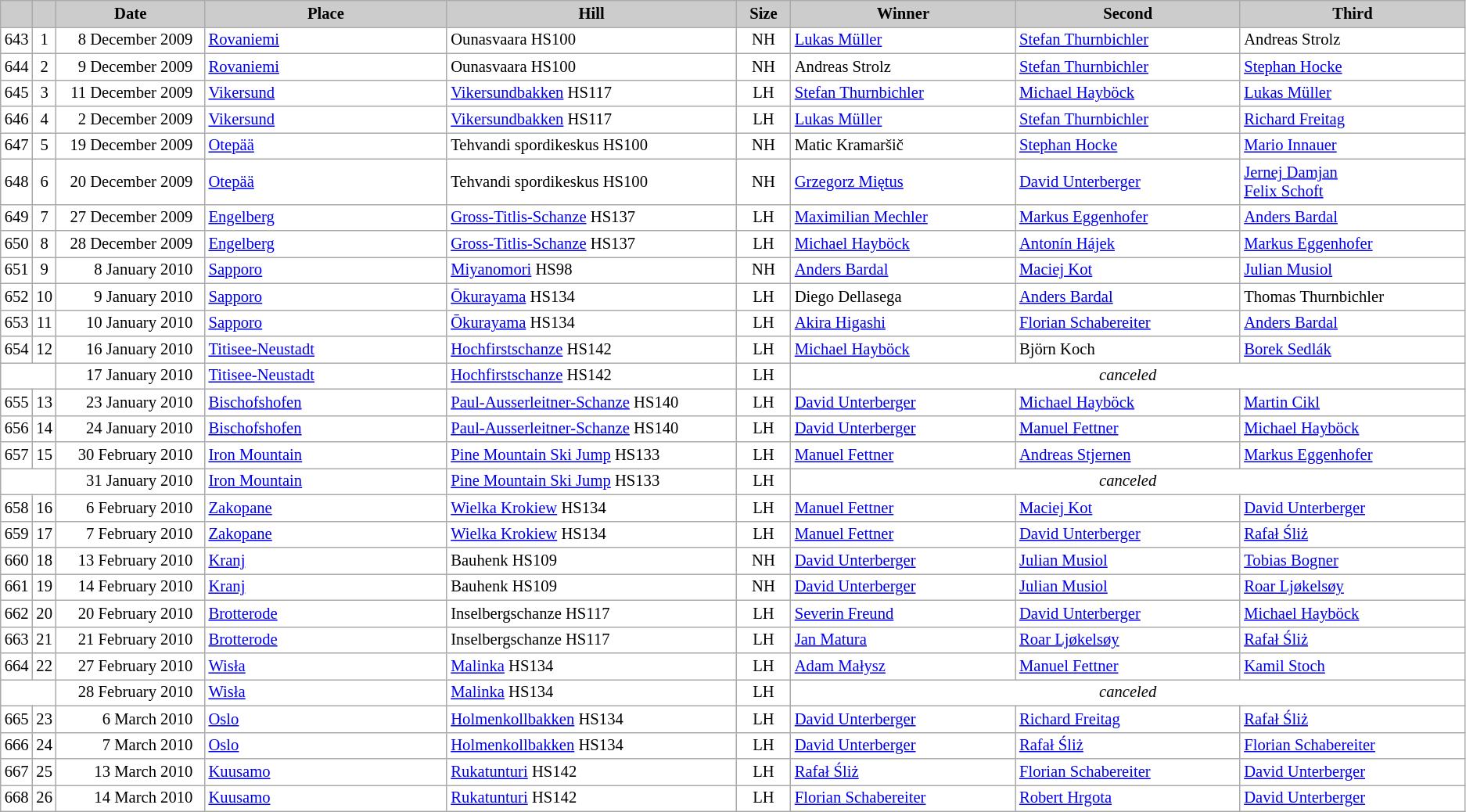<table class="wikitable plainrowheaders" style="background:#fff; font-size:86%; line-height:16px; border:grey solid 1px; border-collapse:collapse;">
<tr style="background:#ccc; text-align:center;">
<th scope="col" style="background:#ccc; width=20 px;"></th>
<th scope="col" style="background:#ccc; width=30 px;"></th>
<th scope="col" style="background:#ccc; width:120px;">Date</th>
<th scope="col" style="background:#ccc; width:200px;">Place</th>
<th scope="col" style="background:#ccc; width:240px;">Hill</th>
<th scope="col" style="background:#ccc; width:40px;">Size</th>
<th scope="col" style="background:#ccc; width:185px;">Winner</th>
<th scope="col" style="background:#ccc; width:185px;">Second</th>
<th scope="col" style="background:#ccc; width:185px;">Third</th>
</tr>
<tr>
<td align=center>643</td>
<td align=center>1</td>
<td align=right>8 December 2009  </td>
<td> <a href='#'>Rovaniemi</a></td>
<td>Ounasvaara HS100</td>
<td align=center>NH</td>
<td> <a href='#'>Lukas Müller</a></td>
<td> <a href='#'>Stefan Thurnbichler</a></td>
<td> Andreas Strolz</td>
</tr>
<tr>
<td align=center>644</td>
<td align=center>2</td>
<td align=right>9 December 2009  </td>
<td> <a href='#'>Rovaniemi</a></td>
<td>Ounasvaara HS100</td>
<td align=center>NH</td>
<td> Andreas Strolz</td>
<td> <a href='#'>Stefan Thurnbichler</a></td>
<td> <a href='#'>Stephan Hocke</a></td>
</tr>
<tr>
<td align=center>645</td>
<td align=center>3</td>
<td align=right>11 December 2009  </td>
<td> <a href='#'>Vikersund</a></td>
<td><a href='#'>Vikersundbakken</a> HS117</td>
<td align=center>LH</td>
<td> <a href='#'>Stefan Thurnbichler</a></td>
<td> <a href='#'>Michael Hayböck</a></td>
<td> <a href='#'>Lukas Müller</a></td>
</tr>
<tr>
<td align=center>646</td>
<td align=center>4</td>
<td align=right>2 December 2009  </td>
<td> <a href='#'>Vikersund</a></td>
<td><a href='#'>Vikersundbakken</a> HS117</td>
<td align=center>LH</td>
<td> <a href='#'>Lukas Müller</a></td>
<td> <a href='#'>Stefan Thurnbichler</a></td>
<td> <a href='#'>Richard Freitag</a></td>
</tr>
<tr>
<td align=center>647</td>
<td align=center>5</td>
<td align=right>19 December 2009  </td>
<td> <a href='#'>Otepää</a></td>
<td>Tehvandi spordikeskus HS100</td>
<td align=center>NH</td>
<td> Matic Kramaršič</td>
<td> <a href='#'>Stephan Hocke</a></td>
<td> <a href='#'>Mario Innauer</a></td>
</tr>
<tr>
<td align=center>648</td>
<td align=center>6</td>
<td align=right>20 December 2009  </td>
<td> <a href='#'>Otepää</a></td>
<td>Tehvandi spordikeskus HS100</td>
<td align=center>NH</td>
<td> <a href='#'>Grzegorz Miętus</a></td>
<td> <a href='#'>David Unterberger</a></td>
<td> <a href='#'>Jernej Damjan</a><br> <a href='#'>Felix Schoft</a></td>
</tr>
<tr>
<td align=center>649</td>
<td align=center>7</td>
<td align=right>27 December 2009  </td>
<td> <a href='#'>Engelberg</a></td>
<td><a href='#'>Gross-Titlis-Schanze</a> HS137</td>
<td align=center>LH</td>
<td> <a href='#'>Maximilian Mechler</a></td>
<td> <a href='#'>Markus Eggenhofer</a></td>
<td> <a href='#'>Anders Bardal</a></td>
</tr>
<tr>
<td align=center>650</td>
<td align=center>8</td>
<td align=right>28 December 2009  </td>
<td> <a href='#'>Engelberg</a></td>
<td><a href='#'>Gross-Titlis-Schanze</a> HS137</td>
<td align=center>LH</td>
<td> <a href='#'>Michael Hayböck</a></td>
<td> <a href='#'>Antonín Hájek</a></td>
<td> <a href='#'>Markus Eggenhofer</a></td>
</tr>
<tr>
<td align=center>651</td>
<td align=center>9</td>
<td align=right>8 January 2010  </td>
<td> <a href='#'>Sapporo</a></td>
<td><a href='#'>Miyanomori</a> HS98</td>
<td align=center>NH</td>
<td> <a href='#'>Anders Bardal</a></td>
<td> <a href='#'>Maciej Kot</a></td>
<td> <a href='#'>Julian Musiol</a></td>
</tr>
<tr>
<td align=center>652</td>
<td align=center>10</td>
<td align=right>9 January 2010  </td>
<td> <a href='#'>Sapporo</a></td>
<td><a href='#'>Ōkurayama</a> HS134</td>
<td align=center>LH</td>
<td> Diego Dellasega</td>
<td> <a href='#'>Anders Bardal</a></td>
<td> Thomas Thurnbichler</td>
</tr>
<tr>
<td align=center>653</td>
<td align=center>11</td>
<td align=right>10 January 2010  </td>
<td> <a href='#'>Sapporo</a></td>
<td><a href='#'>Ōkurayama</a> HS134</td>
<td align=center>LH</td>
<td> <a href='#'>Akira Higashi</a></td>
<td> <a href='#'>Florian Schabereiter</a></td>
<td> <a href='#'>Anders Bardal</a></td>
</tr>
<tr>
<td align=center>654</td>
<td align=center>12</td>
<td align=right>16 January 2010  </td>
<td> <a href='#'>Titisee-Neustadt</a></td>
<td><a href='#'>Hochfirstschanze</a> HS142</td>
<td align=center>LH</td>
<td> <a href='#'>Michael Hayböck</a></td>
<td> Björn Koch</td>
<td> <a href='#'>Borek Sedlák</a></td>
</tr>
<tr>
<td colspan=2></td>
<td align=right>17 January 2010  </td>
<td> <a href='#'>Titisee-Neustadt</a></td>
<td><a href='#'>Hochfirstschanze</a> HS142</td>
<td align=center>LH</td>
<td align=center colspan=3><em>canceled</em></td>
</tr>
<tr>
<td align=center>655</td>
<td align=center>13</td>
<td align=right>23 January 2010  </td>
<td> <a href='#'>Bischofshofen</a></td>
<td><a href='#'>Paul-Ausserleitner-Schanze</a> HS140</td>
<td align=center>LH</td>
<td> <a href='#'>David Unterberger</a></td>
<td> <a href='#'>Michael Hayböck</a></td>
<td> <a href='#'>Martin Cikl</a></td>
</tr>
<tr>
<td align=center>656</td>
<td align=center>14</td>
<td align=right>24 January 2010  </td>
<td> <a href='#'>Bischofshofen</a></td>
<td><a href='#'>Paul-Ausserleitner-Schanze</a> HS140</td>
<td align=center>LH</td>
<td> <a href='#'>David Unterberger</a></td>
<td> <a href='#'>Manuel Fettner</a></td>
<td> <a href='#'>Michael Hayböck</a></td>
</tr>
<tr>
<td align=center>657</td>
<td align=center>15</td>
<td align=right>30 February 2010  </td>
<td> <a href='#'>Iron Mountain</a></td>
<td><a href='#'>Pine Mountain Ski Jump</a> HS133</td>
<td align=center>LH</td>
<td> <a href='#'>Manuel Fettner</a></td>
<td> <a href='#'>Andreas Stjernen</a></td>
<td> <a href='#'>Markus Eggenhofer</a></td>
</tr>
<tr>
<td colspan=2></td>
<td align=right>31 January 2010  </td>
<td> <a href='#'>Iron Mountain</a></td>
<td><a href='#'>Pine Mountain Ski Jump</a> HS133</td>
<td align=center>LH</td>
<td align=center colspan=3><em>canceled</em></td>
</tr>
<tr>
<td align=center>658</td>
<td align=center>16</td>
<td align=right>6 February 2010  </td>
<td> <a href='#'>Zakopane</a></td>
<td><a href='#'>Wielka Krokiew</a> HS134</td>
<td align=center>LH</td>
<td> <a href='#'>Manuel Fettner</a></td>
<td> <a href='#'>Maciej Kot</a></td>
<td> <a href='#'>David Unterberger</a></td>
</tr>
<tr>
<td align=center>659</td>
<td align=center>17</td>
<td align=right>7 February 2010  </td>
<td> <a href='#'>Zakopane</a></td>
<td><a href='#'>Wielka Krokiew</a> HS134</td>
<td align=center>LH</td>
<td> <a href='#'>Manuel Fettner</a></td>
<td> <a href='#'>David Unterberger</a></td>
<td> <a href='#'>Rafał Śliż</a></td>
</tr>
<tr>
<td align=center>660</td>
<td align=center>18</td>
<td align=right>13 February 2010  </td>
<td> <a href='#'>Kranj</a></td>
<td>Bauhenk HS109</td>
<td align=center>NH</td>
<td> <a href='#'>David Unterberger</a></td>
<td> <a href='#'>Julian Musiol</a></td>
<td> <a href='#'>Tobias Bogner</a></td>
</tr>
<tr>
<td align=center>661</td>
<td align=center>19</td>
<td align=right>14 February 2010  </td>
<td> <a href='#'>Kranj</a></td>
<td>Bauhenk HS109</td>
<td align=center>NH</td>
<td> <a href='#'>David Unterberger</a></td>
<td> <a href='#'>Julian Musiol</a></td>
<td> <a href='#'>Roar Ljøkelsøy</a></td>
</tr>
<tr>
<td align=center>662</td>
<td align=center>20</td>
<td align=right>20 February 2010  </td>
<td> <a href='#'>Brotterode</a></td>
<td>Inselbergschanze HS117</td>
<td align=center>LH</td>
<td> <a href='#'>Severin Freund</a></td>
<td> <a href='#'>David Unterberger</a></td>
<td> <a href='#'>Michael Hayböck</a></td>
</tr>
<tr>
<td align=center>663</td>
<td align=center>21</td>
<td align=right>21 February 2010  </td>
<td> <a href='#'>Brotterode</a></td>
<td>Inselbergschanze HS117</td>
<td align=center>LH</td>
<td> <a href='#'>Jan Matura</a></td>
<td> <a href='#'>Roar Ljøkelsøy</a></td>
<td> <a href='#'>Rafał Śliż</a></td>
</tr>
<tr>
<td align=center>664</td>
<td align=center>22</td>
<td align=right>27 February 2010  </td>
<td> <a href='#'>Wisła</a></td>
<td><a href='#'>Malinka</a> HS134</td>
<td align=center>LH</td>
<td> <a href='#'>Adam Małysz</a></td>
<td> <a href='#'>Manuel Fettner</a></td>
<td> <a href='#'>Kamil Stoch</a></td>
</tr>
<tr>
<td colspan=2></td>
<td align=right>28 February 2010  </td>
<td> <a href='#'>Wisła</a></td>
<td><a href='#'>Malinka</a> HS134</td>
<td align=center>LH</td>
<td align=center colspan=3><em>canceled</em></td>
</tr>
<tr>
<td align=center>665</td>
<td align=center>23</td>
<td align=right>6 March 2010  </td>
<td> <a href='#'>Oslo</a></td>
<td><a href='#'>Holmenkollbakken</a> HS134</td>
<td align=center>LH</td>
<td> <a href='#'>David Unterberger</a></td>
<td> <a href='#'>Richard Freitag</a></td>
<td> <a href='#'>Rafał Śliż</a></td>
</tr>
<tr>
<td align=center>666</td>
<td align=center>24</td>
<td align=right>7 March 2010  </td>
<td> <a href='#'>Oslo</a></td>
<td><a href='#'>Holmenkollbakken</a> HS134</td>
<td align=center>LH</td>
<td> <a href='#'>David Unterberger</a></td>
<td> <a href='#'>Rafał Śliż</a></td>
<td> <a href='#'>Florian Schabereiter</a></td>
</tr>
<tr>
<td align=center>667</td>
<td align=center>25</td>
<td align=right>13 March 2010  </td>
<td> <a href='#'>Kuusamo</a></td>
<td><a href='#'>Rukatunturi</a> HS142</td>
<td align=center>LH</td>
<td> <a href='#'>Rafał Śliż</a></td>
<td> <a href='#'>Florian Schabereiter</a></td>
<td> <a href='#'>David Unterberger</a></td>
</tr>
<tr>
<td align=center>668</td>
<td align=center>26</td>
<td align=right>14 March 2010  </td>
<td> <a href='#'>Kuusamo</a></td>
<td><a href='#'>Rukatunturi</a> HS142</td>
<td align=center>LH</td>
<td> <a href='#'>Florian Schabereiter</a></td>
<td> <a href='#'>Robert Hrgota</a></td>
<td> <a href='#'>David Unterberger</a></td>
</tr>
</table>
